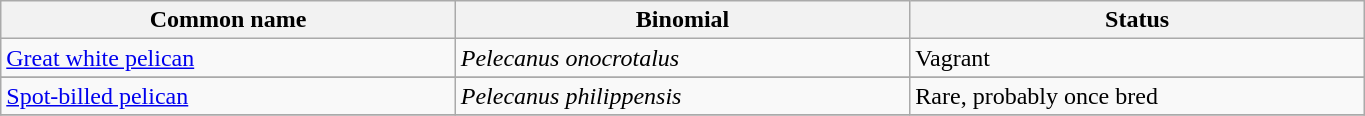<table width=72% class="wikitable">
<tr>
<th width=24%>Common name</th>
<th width=24%>Binomial</th>
<th width=24%>Status</th>
</tr>
<tr>
<td><a href='#'>Great white pelican</a></td>
<td><em>Pelecanus onocrotalus</em></td>
<td>Vagrant</td>
</tr>
<tr>
</tr>
<tr>
<td><a href='#'>Spot-billed pelican</a></td>
<td><em>Pelecanus philippensis</em></td>
<td>Rare, probably once bred</td>
</tr>
<tr>
</tr>
</table>
